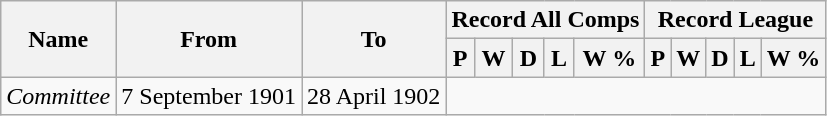<table style="text-align: center" class="wikitable">
<tr>
<th rowspan="2">Name</th>
<th rowspan="2">From</th>
<th rowspan="2">To</th>
<th colspan="5">Record All Comps</th>
<th colspan="5">Record League</th>
</tr>
<tr>
<th>P</th>
<th>W</th>
<th>D</th>
<th>L</th>
<th>W %</th>
<th>P</th>
<th>W</th>
<th>D</th>
<th>L</th>
<th>W %</th>
</tr>
<tr>
<td style="text-align:left;"><em>Committee</em></td>
<td>7 September 1901</td>
<td>28 April 1902<br>
</td>
</tr>
</table>
